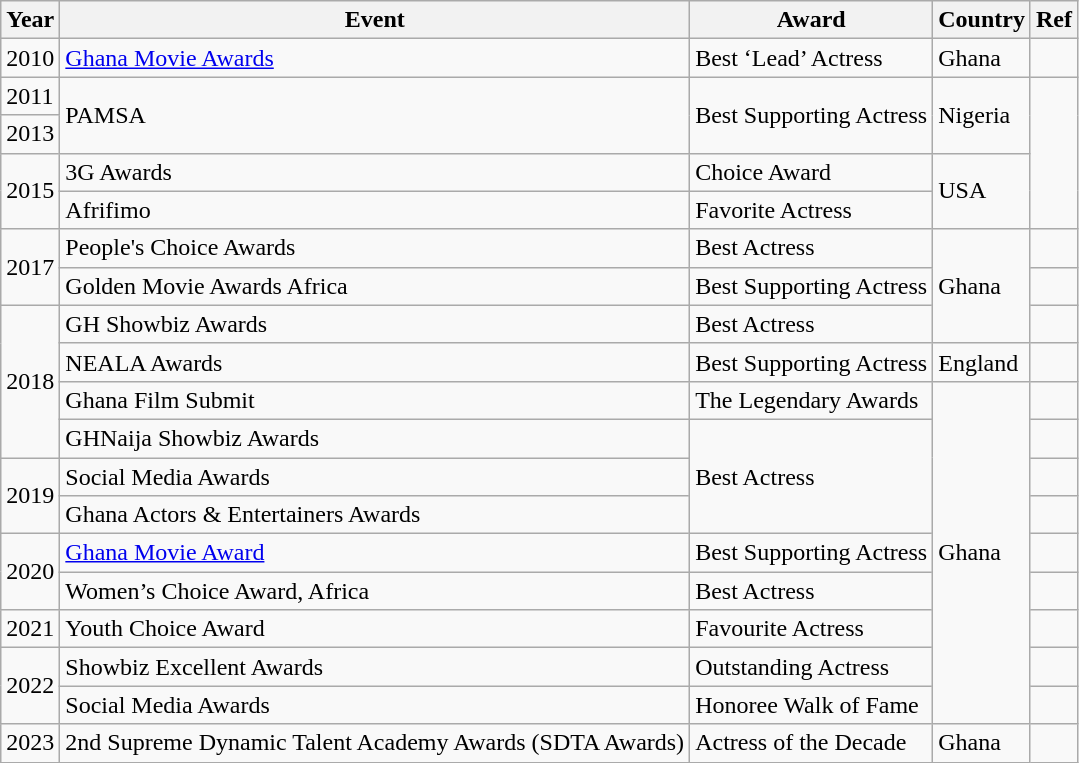<table class="wikitable">
<tr>
<th>Year</th>
<th>Event</th>
<th>Award</th>
<th>Country</th>
<th>Ref</th>
</tr>
<tr>
<td>2010</td>
<td><a href='#'>Ghana Movie Awards</a></td>
<td>Best ‘Lead’ Actress</td>
<td>Ghana</td>
<td></td>
</tr>
<tr>
<td>2011</td>
<td rowspan="2">PAMSA</td>
<td rowspan="2">Best Supporting Actress</td>
<td rowspan="2">Nigeria</td>
<td rowspan="4"></td>
</tr>
<tr>
<td>2013</td>
</tr>
<tr>
<td rowspan="2">2015</td>
<td>3G Awards</td>
<td>Choice Award</td>
<td rowspan="2">USA</td>
</tr>
<tr>
<td>Afrifimo</td>
<td>Favorite Actress</td>
</tr>
<tr>
<td rowspan="2">2017</td>
<td>People's Choice Awards</td>
<td>Best Actress</td>
<td rowspan="3">Ghana</td>
<td></td>
</tr>
<tr>
<td>Golden Movie Awards Africa</td>
<td>Best Supporting Actress</td>
<td></td>
</tr>
<tr>
<td rowspan="4">2018</td>
<td>GH Showbiz Awards</td>
<td>Best Actress</td>
<td></td>
</tr>
<tr>
<td>NEALA Awards</td>
<td>Best Supporting Actress</td>
<td>England</td>
<td></td>
</tr>
<tr>
<td>Ghana Film Submit</td>
<td>The Legendary Awards</td>
<td rowspan="9">Ghana</td>
<td></td>
</tr>
<tr>
<td>GHNaija Showbiz Awards</td>
<td rowspan="3">Best Actress</td>
<td></td>
</tr>
<tr>
<td rowspan="2">2019</td>
<td>Social Media Awards</td>
<td></td>
</tr>
<tr>
<td>Ghana Actors & Entertainers Awards</td>
<td></td>
</tr>
<tr>
<td rowspan="2">2020</td>
<td><a href='#'>Ghana Movie Award</a></td>
<td>Best Supporting Actress</td>
<td></td>
</tr>
<tr>
<td>Women’s Choice Award, Africa</td>
<td>Best Actress</td>
<td></td>
</tr>
<tr>
<td>2021</td>
<td>Youth Choice Award</td>
<td>Favourite Actress</td>
<td></td>
</tr>
<tr>
<td rowspan="2">2022</td>
<td>Showbiz Excellent Awards</td>
<td>Outstanding Actress</td>
<td></td>
</tr>
<tr>
<td>Social Media Awards</td>
<td>Honoree Walk of Fame</td>
<td></td>
</tr>
<tr>
<td>2023</td>
<td>2nd Supreme Dynamic Talent Academy Awards (SDTA Awards)</td>
<td>Actress of the Decade</td>
<td>Ghana</td>
<td></td>
</tr>
</table>
